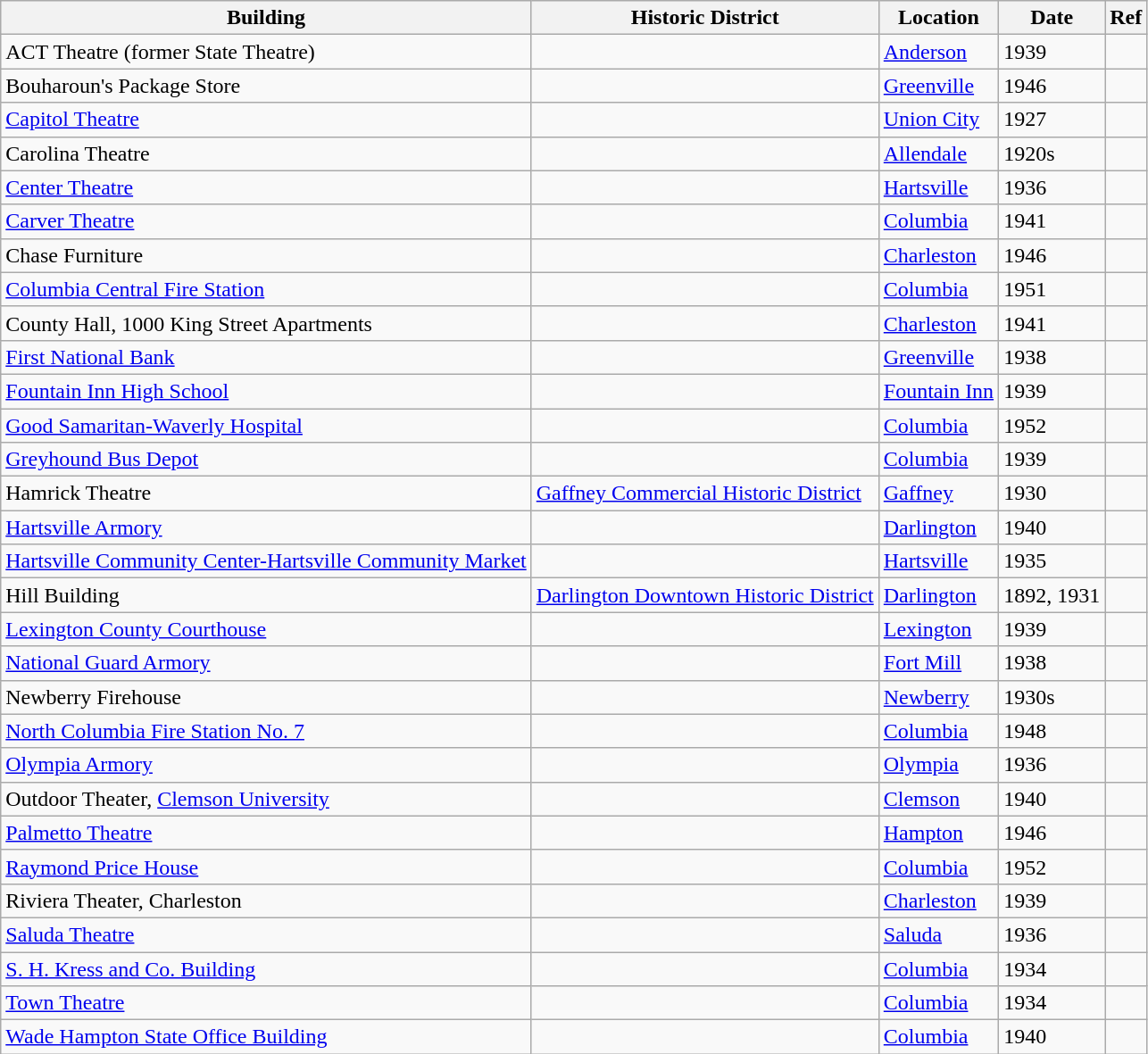<table class="wikitable sortable">
<tr>
<th>Building</th>
<th>Historic District</th>
<th>Location</th>
<th>Date</th>
<th>Ref</th>
</tr>
<tr>
<td>ACT Theatre (former State Theatre)</td>
<td></td>
<td><a href='#'>Anderson</a></td>
<td>1939</td>
<td></td>
</tr>
<tr>
<td>Bouharoun's Package Store</td>
<td></td>
<td><a href='#'>Greenville</a></td>
<td>1946</td>
<td></td>
</tr>
<tr>
<td><a href='#'>Capitol Theatre</a></td>
<td></td>
<td><a href='#'>Union City</a></td>
<td>1927</td>
<td></td>
</tr>
<tr>
<td>Carolina Theatre</td>
<td></td>
<td><a href='#'>Allendale</a></td>
<td>1920s</td>
<td></td>
</tr>
<tr>
<td><a href='#'>Center Theatre</a></td>
<td></td>
<td><a href='#'>Hartsville</a></td>
<td>1936</td>
<td></td>
</tr>
<tr>
<td><a href='#'>Carver Theatre</a></td>
<td></td>
<td><a href='#'>Columbia</a></td>
<td>1941</td>
<td></td>
</tr>
<tr>
<td>Chase Furniture</td>
<td></td>
<td><a href='#'>Charleston</a></td>
<td>1946</td>
<td></td>
</tr>
<tr>
<td><a href='#'>Columbia Central Fire Station</a></td>
<td></td>
<td><a href='#'>Columbia</a></td>
<td>1951</td>
<td></td>
</tr>
<tr>
<td>County Hall, 1000 King Street Apartments</td>
<td></td>
<td><a href='#'>Charleston</a></td>
<td>1941</td>
<td></td>
</tr>
<tr>
<td><a href='#'>First National Bank</a></td>
<td></td>
<td><a href='#'>Greenville</a></td>
<td>1938</td>
<td></td>
</tr>
<tr>
<td><a href='#'>Fountain Inn High School</a></td>
<td></td>
<td><a href='#'>Fountain Inn</a></td>
<td>1939</td>
<td></td>
</tr>
<tr>
<td><a href='#'>Good Samaritan-Waverly Hospital</a></td>
<td></td>
<td><a href='#'>Columbia</a></td>
<td>1952</td>
<td></td>
</tr>
<tr>
<td><a href='#'>Greyhound Bus Depot</a></td>
<td></td>
<td><a href='#'>Columbia</a></td>
<td>1939</td>
<td></td>
</tr>
<tr>
<td>Hamrick Theatre</td>
<td><a href='#'>Gaffney Commercial Historic District</a></td>
<td><a href='#'>Gaffney</a></td>
<td>1930</td>
<td></td>
</tr>
<tr>
<td><a href='#'>Hartsville Armory</a></td>
<td></td>
<td><a href='#'>Darlington</a></td>
<td>1940</td>
<td></td>
</tr>
<tr>
<td><a href='#'>Hartsville Community Center-Hartsville Community Market</a></td>
<td></td>
<td><a href='#'>Hartsville</a></td>
<td>1935</td>
<td></td>
</tr>
<tr>
<td>Hill Building</td>
<td><a href='#'>Darlington Downtown Historic District</a></td>
<td><a href='#'>Darlington</a></td>
<td>1892, 1931</td>
<td></td>
</tr>
<tr>
<td><a href='#'>Lexington County Courthouse</a></td>
<td></td>
<td><a href='#'>Lexington</a></td>
<td>1939</td>
<td></td>
</tr>
<tr>
<td><a href='#'>National Guard Armory</a></td>
<td></td>
<td><a href='#'>Fort Mill</a></td>
<td>1938</td>
<td></td>
</tr>
<tr>
<td>Newberry Firehouse</td>
<td></td>
<td><a href='#'>Newberry</a></td>
<td>1930s</td>
<td></td>
</tr>
<tr>
<td><a href='#'>North Columbia Fire Station No. 7</a></td>
<td></td>
<td><a href='#'>Columbia</a></td>
<td>1948</td>
<td></td>
</tr>
<tr>
<td><a href='#'>Olympia Armory</a></td>
<td></td>
<td><a href='#'>Olympia</a></td>
<td>1936</td>
<td></td>
</tr>
<tr>
<td>Outdoor Theater, <a href='#'>Clemson University</a></td>
<td></td>
<td><a href='#'>Clemson</a></td>
<td>1940</td>
<td></td>
</tr>
<tr>
<td><a href='#'>Palmetto Theatre</a></td>
<td></td>
<td><a href='#'>Hampton</a></td>
<td>1946</td>
<td></td>
</tr>
<tr>
<td><a href='#'>Raymond Price House</a></td>
<td></td>
<td><a href='#'>Columbia</a></td>
<td>1952</td>
<td></td>
</tr>
<tr>
<td>Riviera Theater, Charleston</td>
<td></td>
<td><a href='#'>Charleston</a></td>
<td>1939</td>
<td></td>
</tr>
<tr>
<td><a href='#'>Saluda Theatre</a></td>
<td></td>
<td><a href='#'>Saluda</a></td>
<td>1936</td>
<td></td>
</tr>
<tr>
<td><a href='#'>S. H. Kress and Co. Building</a></td>
<td></td>
<td><a href='#'>Columbia</a></td>
<td>1934</td>
<td></td>
</tr>
<tr>
<td><a href='#'>Town Theatre</a></td>
<td></td>
<td><a href='#'>Columbia</a></td>
<td>1934</td>
<td></td>
</tr>
<tr>
<td><a href='#'>Wade Hampton State Office Building</a></td>
<td></td>
<td><a href='#'>Columbia</a></td>
<td>1940</td>
<td></td>
</tr>
</table>
